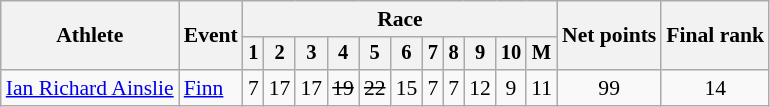<table class="wikitable" style="font-size:90%">
<tr>
<th rowspan="2">Athlete</th>
<th rowspan="2">Event</th>
<th colspan=11>Race</th>
<th rowspan=2>Net points</th>
<th rowspan=2>Final rank</th>
</tr>
<tr style="font-size:95%">
<th>1</th>
<th>2</th>
<th>3</th>
<th>4</th>
<th>5</th>
<th>6</th>
<th>7</th>
<th>8</th>
<th>9</th>
<th>10</th>
<th>M</th>
</tr>
<tr align=center>
<td align=left><a href='#'>Ian Richard Ainslie</a></td>
<td align=left><a href='#'>Finn</a></td>
<td>7</td>
<td>17</td>
<td>17</td>
<td><s>19</s></td>
<td><s>22</s></td>
<td>15</td>
<td>7</td>
<td>7</td>
<td>12</td>
<td>9</td>
<td>11</td>
<td>99</td>
<td>14</td>
</tr>
</table>
